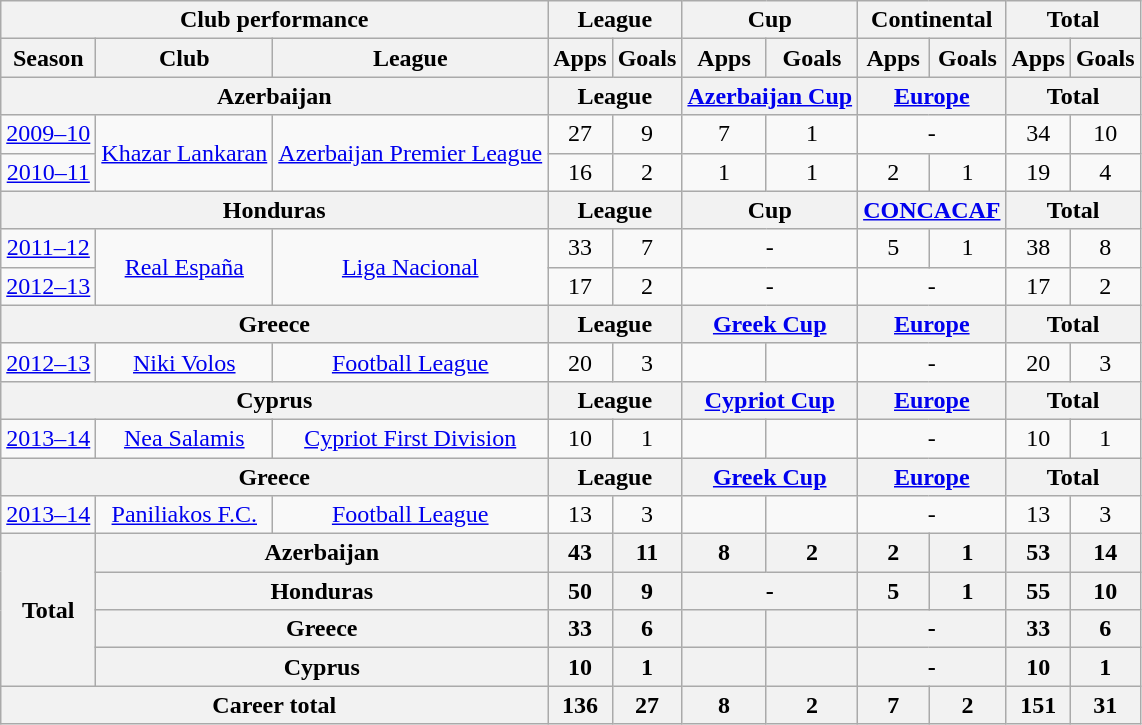<table class="wikitable" style="text-align:center;">
<tr>
<th colspan=3>Club performance</th>
<th colspan=2>League</th>
<th colspan=2>Cup</th>
<th colspan=2>Continental</th>
<th colspan=2>Total</th>
</tr>
<tr>
<th>Season</th>
<th>Club</th>
<th>League</th>
<th>Apps</th>
<th>Goals</th>
<th>Apps</th>
<th>Goals</th>
<th>Apps</th>
<th>Goals</th>
<th>Apps</th>
<th>Goals</th>
</tr>
<tr>
<th colspan=3>Azerbaijan</th>
<th colspan=2>League</th>
<th colspan=2><a href='#'>Azerbaijan Cup</a></th>
<th colspan=2><a href='#'>Europe</a></th>
<th colspan=2>Total</th>
</tr>
<tr>
<td><a href='#'>2009–10</a></td>
<td rowspan="2"><a href='#'>Khazar Lankaran</a></td>
<td rowspan="2"><a href='#'>Azerbaijan Premier League</a></td>
<td>27</td>
<td>9</td>
<td>7</td>
<td>1</td>
<td colspan="2">-</td>
<td>34</td>
<td>10</td>
</tr>
<tr>
<td><a href='#'>2010–11</a></td>
<td>16</td>
<td>2</td>
<td>1</td>
<td>1</td>
<td>2</td>
<td>1</td>
<td>19</td>
<td>4</td>
</tr>
<tr>
<th colspan=3>Honduras</th>
<th colspan=2>League</th>
<th colspan=2>Cup</th>
<th colspan=2><a href='#'>CONCACAF</a></th>
<th colspan=2>Total</th>
</tr>
<tr>
<td><a href='#'>2011–12</a></td>
<td rowspan="2"><a href='#'>Real España</a></td>
<td rowspan="2"><a href='#'>Liga Nacional</a></td>
<td>33</td>
<td>7</td>
<td colspan="2">-</td>
<td>5</td>
<td>1</td>
<td>38</td>
<td>8</td>
</tr>
<tr>
<td><a href='#'>2012–13</a></td>
<td>17</td>
<td>2</td>
<td colspan="2">-</td>
<td colspan="2">-</td>
<td>17</td>
<td>2</td>
</tr>
<tr>
<th colspan=3>Greece</th>
<th colspan=2>League</th>
<th colspan=2><a href='#'>Greek Cup</a></th>
<th colspan=2><a href='#'>Europe</a></th>
<th colspan=2>Total</th>
</tr>
<tr>
<td><a href='#'>2012–13</a></td>
<td><a href='#'>Niki Volos</a></td>
<td><a href='#'>Football League</a></td>
<td>20</td>
<td>3</td>
<td></td>
<td></td>
<td colspan="2">-</td>
<td>20</td>
<td>3</td>
</tr>
<tr>
<th colspan=3>Cyprus</th>
<th colspan=2>League</th>
<th colspan=2><a href='#'>Cypriot Cup</a></th>
<th colspan=2><a href='#'>Europe</a></th>
<th colspan=2>Total</th>
</tr>
<tr>
<td><a href='#'>2013–14</a></td>
<td><a href='#'>Nea Salamis</a></td>
<td><a href='#'>Cypriot First Division</a></td>
<td>10</td>
<td>1</td>
<td></td>
<td></td>
<td colspan="2">-</td>
<td>10</td>
<td>1</td>
</tr>
<tr>
<th colspan=3>Greece</th>
<th colspan=2>League</th>
<th colspan=2><a href='#'>Greek Cup</a></th>
<th colspan=2><a href='#'>Europe</a></th>
<th colspan=2>Total</th>
</tr>
<tr>
<td><a href='#'>2013–14</a></td>
<td><a href='#'>Paniliakos F.C.</a></td>
<td><a href='#'>Football League</a></td>
<td>13</td>
<td>3</td>
<td></td>
<td></td>
<td colspan="2">-</td>
<td>13</td>
<td>3</td>
</tr>
<tr>
<th rowspan=4>Total</th>
<th colspan=2>Azerbaijan</th>
<th>43</th>
<th>11</th>
<th>8</th>
<th>2</th>
<th>2</th>
<th>1</th>
<th>53</th>
<th>14</th>
</tr>
<tr>
<th colspan=2>Honduras</th>
<th>50</th>
<th>9</th>
<th colspan="2">-</th>
<th>5</th>
<th>1</th>
<th>55</th>
<th>10</th>
</tr>
<tr>
<th colspan=2>Greece</th>
<th>33</th>
<th>6</th>
<th></th>
<th></th>
<th colspan="2">-</th>
<th>33</th>
<th>6</th>
</tr>
<tr>
<th colspan=2>Cyprus</th>
<th>10</th>
<th>1</th>
<th></th>
<th></th>
<th colspan="2">-</th>
<th>10</th>
<th>1</th>
</tr>
<tr>
<th colspan=3>Career total</th>
<th>136</th>
<th>27</th>
<th>8</th>
<th>2</th>
<th>7</th>
<th>2</th>
<th>151</th>
<th>31</th>
</tr>
</table>
